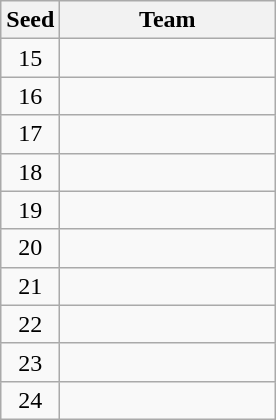<table class="wikitable" style="text-align:center;">
<tr>
<th style="width:1.8em;">Seed</th>
<th style="width:8.5em;">Team</th>
</tr>
<tr>
<td>15</td>
<td align="left"></td>
</tr>
<tr>
<td>16</td>
<td align="left"></td>
</tr>
<tr>
<td>17</td>
<td align="left"></td>
</tr>
<tr>
<td>18</td>
<td align="left"></td>
</tr>
<tr>
<td>19</td>
<td align="left"></td>
</tr>
<tr>
<td>20</td>
<td align="left"></td>
</tr>
<tr>
<td>21</td>
<td align="left"></td>
</tr>
<tr>
<td>22</td>
<td align="left"></td>
</tr>
<tr>
<td>23</td>
<td align="left"></td>
</tr>
<tr>
<td>24</td>
<td align="left"></td>
</tr>
</table>
